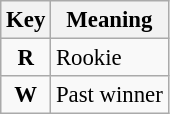<table class="wikitable" style="font-size: 95%">
<tr>
<th>Key</th>
<th>Meaning</th>
</tr>
<tr>
<td align="center"><strong><span>R</span></strong></td>
<td>Rookie</td>
</tr>
<tr>
<td align="center"><strong><span>W</span></strong></td>
<td>Past winner</td>
</tr>
</table>
